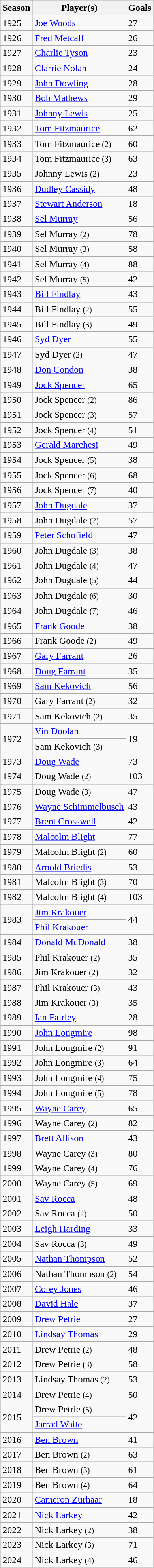<table class="wikitable sortable">
<tr>
<th>Season</th>
<th>Player(s)</th>
<th>Goals</th>
</tr>
<tr>
<td>1925</td>
<td><a href='#'>Joe Woods</a></td>
<td>27</td>
</tr>
<tr>
<td>1926</td>
<td><a href='#'>Fred Metcalf</a></td>
<td>26</td>
</tr>
<tr>
<td>1927</td>
<td><a href='#'>Charlie Tyson</a></td>
<td>23</td>
</tr>
<tr>
<td>1928</td>
<td><a href='#'>Clarrie Nolan</a></td>
<td>24</td>
</tr>
<tr>
<td>1929</td>
<td><a href='#'>John Dowling</a></td>
<td>28</td>
</tr>
<tr>
<td>1930</td>
<td><a href='#'>Bob Mathews</a></td>
<td>29</td>
</tr>
<tr>
<td>1931</td>
<td><a href='#'>Johnny Lewis</a></td>
<td>25</td>
</tr>
<tr>
<td>1932</td>
<td><a href='#'>Tom Fitzmaurice</a></td>
<td>62</td>
</tr>
<tr>
<td>1933</td>
<td>Tom Fitzmaurice <small>(2)</small></td>
<td>60</td>
</tr>
<tr>
<td>1934</td>
<td>Tom Fitzmaurice <small>(3)</small></td>
<td>63</td>
</tr>
<tr>
<td>1935</td>
<td>Johnny Lewis <small>(2)</small></td>
<td>23</td>
</tr>
<tr>
<td>1936</td>
<td><a href='#'>Dudley Cassidy</a></td>
<td>48</td>
</tr>
<tr>
<td>1937</td>
<td><a href='#'>Stewart Anderson</a></td>
<td>18</td>
</tr>
<tr>
<td>1938</td>
<td><a href='#'>Sel Murray</a></td>
<td>56</td>
</tr>
<tr>
<td>1939</td>
<td>Sel Murray <small>(2)</small></td>
<td>78</td>
</tr>
<tr>
<td>1940</td>
<td>Sel Murray <small>(3)</small></td>
<td>58</td>
</tr>
<tr>
<td>1941</td>
<td>Sel Murray <small>(4)</small></td>
<td>88</td>
</tr>
<tr>
<td>1942</td>
<td>Sel Murray <small>(5)</small></td>
<td>42</td>
</tr>
<tr>
<td>1943</td>
<td><a href='#'>Bill Findlay</a></td>
<td>43</td>
</tr>
<tr>
<td>1944</td>
<td>Bill Findlay <small>(2)</small></td>
<td>55</td>
</tr>
<tr>
<td>1945</td>
<td>Bill Findlay <small>(3)</small></td>
<td>49</td>
</tr>
<tr>
<td>1946</td>
<td><a href='#'>Syd Dyer</a></td>
<td>55</td>
</tr>
<tr>
<td>1947</td>
<td>Syd Dyer <small>(2)</small></td>
<td>47</td>
</tr>
<tr>
<td>1948</td>
<td><a href='#'>Don Condon</a></td>
<td>38</td>
</tr>
<tr>
<td>1949</td>
<td><a href='#'>Jock Spencer</a></td>
<td>65</td>
</tr>
<tr>
<td>1950</td>
<td>Jock Spencer <small>(2)</small></td>
<td>86</td>
</tr>
<tr>
<td>1951</td>
<td>Jock Spencer <small>(3)</small></td>
<td>57</td>
</tr>
<tr>
<td>1952</td>
<td>Jock Spencer <small>(4)</small></td>
<td>51</td>
</tr>
<tr>
<td>1953</td>
<td><a href='#'>Gerald Marchesi</a></td>
<td>49</td>
</tr>
<tr>
<td>1954</td>
<td>Jock Spencer <small>(5)</small></td>
<td>38</td>
</tr>
<tr>
<td>1955</td>
<td>Jock Spencer <small>(6)</small></td>
<td>68</td>
</tr>
<tr>
<td>1956</td>
<td>Jock Spencer <small>(7)</small></td>
<td>40</td>
</tr>
<tr>
<td>1957</td>
<td><a href='#'>John Dugdale</a></td>
<td>37</td>
</tr>
<tr>
<td>1958</td>
<td>John Dugdale <small>(2)</small></td>
<td>57</td>
</tr>
<tr>
<td>1959</td>
<td><a href='#'>Peter Schofield</a></td>
<td>47</td>
</tr>
<tr>
<td>1960</td>
<td>John Dugdale <small>(3)</small></td>
<td>38</td>
</tr>
<tr>
<td>1961</td>
<td>John Dugdale <small>(4)</small></td>
<td>47</td>
</tr>
<tr>
<td>1962</td>
<td>John Dugdale <small>(5)</small></td>
<td>44</td>
</tr>
<tr>
<td>1963</td>
<td>John Dugdale <small>(6)</small></td>
<td>30</td>
</tr>
<tr>
<td>1964</td>
<td>John Dugdale <small>(7)</small></td>
<td>46</td>
</tr>
<tr>
<td>1965</td>
<td><a href='#'>Frank Goode</a></td>
<td>38</td>
</tr>
<tr>
<td>1966</td>
<td>Frank Goode <small>(2)</small></td>
<td>49</td>
</tr>
<tr>
<td>1967</td>
<td><a href='#'>Gary Farrant</a></td>
<td>26</td>
</tr>
<tr>
<td>1968</td>
<td><a href='#'>Doug Farrant</a></td>
<td>35</td>
</tr>
<tr>
<td>1969</td>
<td><a href='#'>Sam Kekovich</a></td>
<td>56</td>
</tr>
<tr>
<td>1970</td>
<td>Gary Farrant <small>(2)</small></td>
<td>32</td>
</tr>
<tr>
<td>1971</td>
<td>Sam Kekovich <small>(2)</small></td>
<td>35</td>
</tr>
<tr>
<td rowspan=2>1972</td>
<td><a href='#'>Vin Doolan</a></td>
<td rowspan=2>19</td>
</tr>
<tr>
<td>Sam Kekovich <small>(3)</small></td>
</tr>
<tr>
<td>1973</td>
<td><a href='#'>Doug Wade</a></td>
<td>73</td>
</tr>
<tr>
<td>1974</td>
<td>Doug Wade <small>(2)</small></td>
<td>103</td>
</tr>
<tr>
<td>1975</td>
<td>Doug Wade <small>(3)</small></td>
<td>47</td>
</tr>
<tr>
<td>1976</td>
<td><a href='#'>Wayne Schimmelbusch</a></td>
<td>43</td>
</tr>
<tr>
<td>1977</td>
<td><a href='#'>Brent Crosswell</a></td>
<td>42</td>
</tr>
<tr>
<td>1978</td>
<td><a href='#'>Malcolm Blight</a></td>
<td>77</td>
</tr>
<tr>
<td>1979</td>
<td>Malcolm Blight <small>(2)</small></td>
<td>60</td>
</tr>
<tr>
<td>1980</td>
<td><a href='#'>Arnold Briedis</a></td>
<td>53</td>
</tr>
<tr>
<td>1981</td>
<td>Malcolm Blight <small>(3)</small></td>
<td>70</td>
</tr>
<tr>
<td>1982</td>
<td>Malcolm Blight <small>(4)</small></td>
<td>103</td>
</tr>
<tr>
<td rowspan=2>1983</td>
<td><a href='#'>Jim Krakouer</a></td>
<td rowspan=2>44</td>
</tr>
<tr>
<td><a href='#'>Phil Krakouer</a></td>
</tr>
<tr>
<td>1984</td>
<td><a href='#'>Donald McDonald</a></td>
<td>38</td>
</tr>
<tr>
<td>1985</td>
<td>Phil Krakouer <small>(2)</small></td>
<td>35</td>
</tr>
<tr>
<td>1986</td>
<td>Jim Krakouer <small>(2)</small></td>
<td>32</td>
</tr>
<tr>
<td>1987</td>
<td>Phil Krakouer <small>(3)</small></td>
<td>43</td>
</tr>
<tr>
<td>1988</td>
<td>Jim Krakouer <small>(3)</small></td>
<td>35</td>
</tr>
<tr>
<td>1989</td>
<td><a href='#'>Ian Fairley</a></td>
<td>28</td>
</tr>
<tr>
<td>1990</td>
<td><a href='#'>John Longmire</a></td>
<td>98</td>
</tr>
<tr>
<td>1991</td>
<td>John Longmire <small>(2)</small></td>
<td>91</td>
</tr>
<tr>
<td>1992</td>
<td>John Longmire <small>(3)</small></td>
<td>64</td>
</tr>
<tr>
<td>1993</td>
<td>John Longmire <small>(4)</small></td>
<td>75</td>
</tr>
<tr>
<td>1994</td>
<td>John Longmire <small>(5)</small></td>
<td>78</td>
</tr>
<tr>
<td>1995</td>
<td><a href='#'>Wayne Carey</a></td>
<td>65</td>
</tr>
<tr>
<td>1996</td>
<td>Wayne Carey <small>(2)</small></td>
<td>82</td>
</tr>
<tr>
<td>1997</td>
<td><a href='#'>Brett Allison</a></td>
<td>43</td>
</tr>
<tr>
<td>1998</td>
<td>Wayne Carey <small>(3)</small></td>
<td>80</td>
</tr>
<tr>
<td>1999</td>
<td>Wayne Carey <small>(4)</small></td>
<td>76</td>
</tr>
<tr>
<td>2000</td>
<td>Wayne Carey <small>(5)</small></td>
<td>69</td>
</tr>
<tr>
<td>2001</td>
<td><a href='#'>Sav Rocca</a></td>
<td>48</td>
</tr>
<tr>
<td>2002</td>
<td>Sav Rocca <small>(2)</small></td>
<td>50</td>
</tr>
<tr>
<td>2003</td>
<td><a href='#'>Leigh Harding</a></td>
<td>33</td>
</tr>
<tr>
<td>2004</td>
<td>Sav Rocca <small>(3)</small></td>
<td>49</td>
</tr>
<tr>
<td>2005</td>
<td><a href='#'>Nathan Thompson</a></td>
<td>52</td>
</tr>
<tr>
<td>2006</td>
<td>Nathan Thompson <small>(2)</small></td>
<td>54</td>
</tr>
<tr>
<td>2007</td>
<td><a href='#'>Corey Jones</a></td>
<td>46</td>
</tr>
<tr>
<td>2008</td>
<td><a href='#'>David Hale</a></td>
<td>37</td>
</tr>
<tr>
<td>2009</td>
<td><a href='#'>Drew Petrie</a></td>
<td>27</td>
</tr>
<tr>
<td>2010</td>
<td><a href='#'>Lindsay Thomas</a></td>
<td>29</td>
</tr>
<tr>
<td>2011</td>
<td>Drew Petrie <small>(2)</small></td>
<td>48</td>
</tr>
<tr>
<td>2012</td>
<td>Drew Petrie <small>(3)</small></td>
<td>58</td>
</tr>
<tr>
<td>2013</td>
<td>Lindsay Thomas <small>(2)</small></td>
<td>53</td>
</tr>
<tr>
<td>2014</td>
<td>Drew Petrie <small>(4)</small></td>
<td>50</td>
</tr>
<tr>
<td rowspan=2>2015</td>
<td>Drew Petrie <small>(5)</small></td>
<td rowspan="2">42</td>
</tr>
<tr>
<td><a href='#'>Jarrad Waite</a></td>
</tr>
<tr>
<td>2016</td>
<td><a href='#'>Ben Brown</a></td>
<td>41</td>
</tr>
<tr>
<td>2017</td>
<td>Ben Brown <small>(2)</small></td>
<td>63</td>
</tr>
<tr>
<td>2018</td>
<td>Ben Brown <small>(3)</small></td>
<td>61</td>
</tr>
<tr>
<td>2019</td>
<td>Ben Brown <small>(4)</small></td>
<td>64</td>
</tr>
<tr>
<td>2020</td>
<td><a href='#'>Cameron Zurhaar</a></td>
<td>18</td>
</tr>
<tr>
<td>2021</td>
<td><a href='#'>Nick Larkey</a></td>
<td>42</td>
</tr>
<tr>
<td>2022</td>
<td>Nick Larkey <small>(2)</small></td>
<td>38</td>
</tr>
<tr>
<td>2023</td>
<td>Nick Larkey <small>(3)</small></td>
<td>71</td>
</tr>
<tr>
<td>2024</td>
<td>Nick Larkey <small>(4)</small></td>
<td>46</td>
</tr>
</table>
